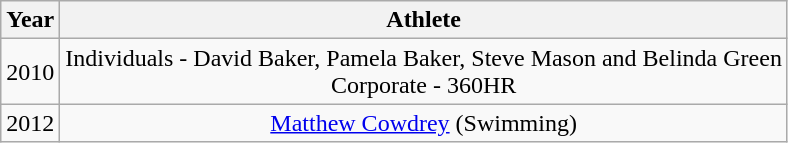<table class="wikitable" style="text-align:center">
<tr>
<th>Year</th>
<th>Athlete</th>
</tr>
<tr align="center">
<td>2010</td>
<td>Individuals - David Baker, Pamela Baker, Steve Mason and Belinda Green <br> Corporate - 360HR</td>
</tr>
<tr align="center">
<td>2012</td>
<td><a href='#'>Matthew Cowdrey</a> (Swimming) </td>
</tr>
</table>
